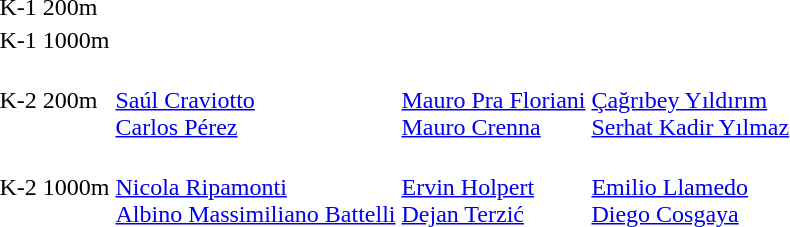<table>
<tr>
<td>K-1 200m</td>
<td></td>
<td></td>
<td></td>
</tr>
<tr>
<td>K-1 1000m</td>
<td></td>
<td></td>
<td></td>
</tr>
<tr>
<td>K-2 200m</td>
<td><br><a href='#'>Saúl Craviotto</a><br><a href='#'>Carlos Pérez</a></td>
<td><br><a href='#'>Mauro Pra Floriani</a><br><a href='#'>Mauro Crenna</a></td>
<td><br><a href='#'>Çağrıbey Yıldırım</a><br><a href='#'>Serhat Kadir Yılmaz</a></td>
</tr>
<tr>
<td>K-2 1000m</td>
<td><br><a href='#'>Nicola Ripamonti</a><br><a href='#'>Albino Massimiliano Battelli</a></td>
<td><br><a href='#'>Ervin Holpert</a><br><a href='#'>Dejan Terzić</a></td>
<td><br><a href='#'>Emilio Llamedo</a><br><a href='#'>Diego Cosgaya</a></td>
</tr>
</table>
